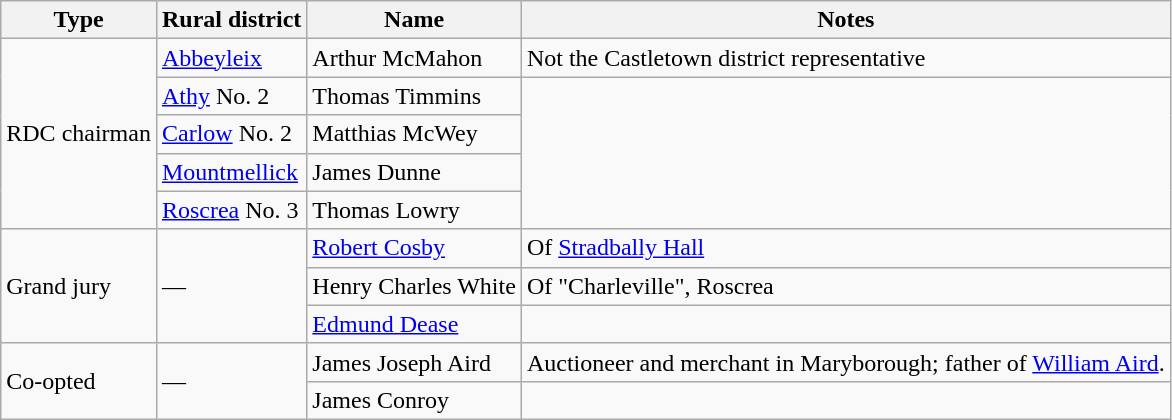<table class="wikitable sortable">
<tr>
<th>Type</th>
<th>Rural district</th>
<th>Name</th>
<th>Notes</th>
</tr>
<tr>
<td rowspan=5>RDC chairman</td>
<td><a href='#'>Abbeyleix</a></td>
<td data-sort-value="Macmahon">Arthur McMahon</td>
<td>Not the Castletown district representative</td>
</tr>
<tr>
<td><a href='#'>Athy</a> No. 2</td>
<td data-sort-value="Timmins">Thomas Timmins</td>
</tr>
<tr>
<td><a href='#'>Carlow</a> No. 2</td>
<td data-sort-value="Macwey">Matthias McWey</td>
</tr>
<tr>
<td><a href='#'>Mountmellick</a></td>
<td data-sort-value="Dunne">James Dunne</td>
</tr>
<tr>
<td><a href='#'>Roscrea</a> No. 3</td>
<td data-sort-value="Lowry">Thomas Lowry</td>
</tr>
<tr>
<td rowspan=3>Grand jury</td>
<td rowspan=3>—</td>
<td data-sort-value="Cosby"><a href='#'>Robert Cosby</a></td>
<td>Of <a href='#'>Stradbally Hall</a></td>
</tr>
<tr>
<td data-sort-value="White">Henry Charles White</td>
<td>Of "Charleville", Roscrea</td>
</tr>
<tr>
<td data-sort-value="Dease"><a href='#'>Edmund Dease</a></td>
</tr>
<tr>
<td rowspan=2>Co-opted</td>
<td rowspan=2>—</td>
<td data-sort-value="Aird">James Joseph Aird</td>
<td>Auctioneer and merchant in Maryborough; father of <a href='#'>William Aird</a>.</td>
</tr>
<tr>
<td data-sort-value="Conroy">James Conroy</td>
</tr>
</table>
